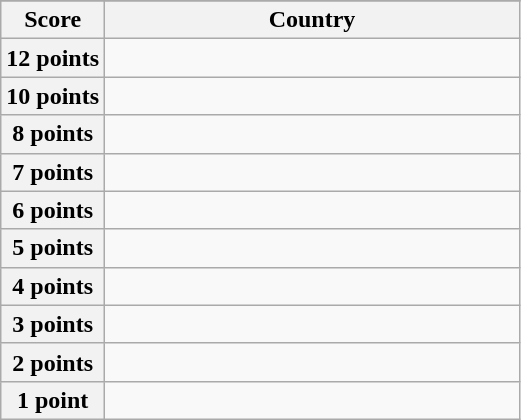<table class="wikitable">
<tr>
</tr>
<tr>
<th scope="col" width="20%">Score</th>
<th scope="col">Country</th>
</tr>
<tr>
<th scope="row">12 points</th>
<td></td>
</tr>
<tr>
<th scope="row">10 points</th>
<td></td>
</tr>
<tr>
<th scope="row">8 points</th>
<td></td>
</tr>
<tr>
<th scope="row">7 points</th>
<td></td>
</tr>
<tr>
<th scope="row">6 points</th>
<td></td>
</tr>
<tr>
<th scope="row">5 points</th>
<td></td>
</tr>
<tr>
<th scope="row">4 points</th>
<td></td>
</tr>
<tr>
<th scope="row">3 points</th>
<td></td>
</tr>
<tr>
<th scope="row">2 points</th>
<td></td>
</tr>
<tr>
<th scope="row">1 point</th>
<td></td>
</tr>
</table>
